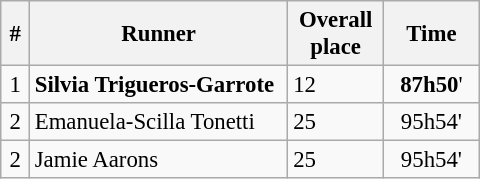<table class="wikitable" style="font-size:95%;width:320px;">
<tr>
<th width=6%>#</th>
<th width=54%>Runner</th>
<th width=20%>Overall place</th>
<th width=20%>Time</th>
</tr>
<tr>
<td align=center>1</td>
<td> <strong>Silvia Trigueros-Garrote</strong></td>
<td>12</td>
<td align=center><strong>87h50</strong>'</td>
</tr>
<tr>
<td align=center>2</td>
<td> Emanuela-Scilla Tonetti</td>
<td>25</td>
<td align=center>95h54'</td>
</tr>
<tr>
<td align=center>2</td>
<td> Jamie Aarons</td>
<td>25</td>
<td align=center>95h54'</td>
</tr>
</table>
